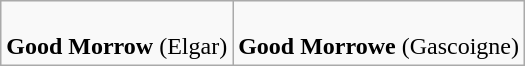<table class="wikitable">
<tr>
<td><br><strong>Good Morrow</strong> (Elgar)</td>
<td><br><strong>Good Morrowe</strong> (Gascoigne)</td>
</tr>
</table>
